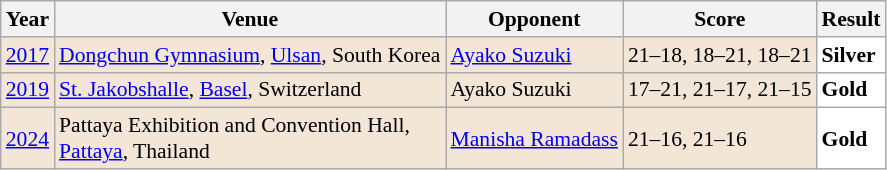<table class="sortable wikitable" style="font-size: 90%;">
<tr>
<th>Year</th>
<th>Venue</th>
<th>Opponent</th>
<th>Score</th>
<th>Result</th>
</tr>
<tr style="background:#F3E6D7">
<td align="center"><a href='#'>2017</a></td>
<td align="left"><a href='#'>Dongchun Gymnasium</a>, <a href='#'>Ulsan</a>, South Korea</td>
<td align="left"> <a href='#'>Ayako Suzuki</a></td>
<td align="left">21–18, 18–21, 18–21</td>
<td style="text-align:left; background:white"> <strong>Silver</strong></td>
</tr>
<tr style="background:#F3E6D7">
<td align="center"><a href='#'>2019</a></td>
<td align="left"><a href='#'>St. Jakobshalle</a>, <a href='#'>Basel</a>, Switzerland</td>
<td align="left"> Ayako Suzuki</td>
<td align="left">17–21, 21–17, 21–15</td>
<td style="text-align:left; background:white"> <strong>Gold</strong></td>
</tr>
<tr style="background:#F3E6D7">
<td align="center"><a href='#'>2024</a></td>
<td align="left">Pattaya Exhibition and Convention Hall,<br><a href='#'>Pattaya</a>, Thailand</td>
<td align="left"> <a href='#'>Manisha Ramadass</a></td>
<td align="left">21–16, 21–16</td>
<td style="text-align:left; background:white"> <strong>Gold</strong></td>
</tr>
</table>
